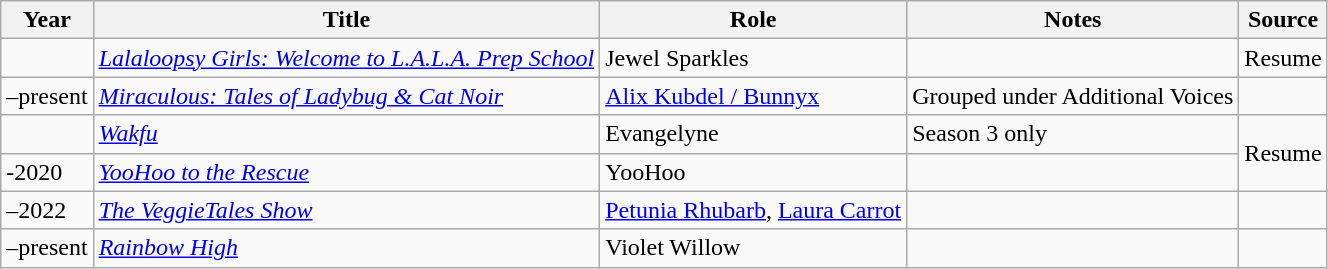<table class="wikitable sortable">
<tr>
<th>Year</th>
<th>Title</th>
<th>Role</th>
<th>Notes</th>
<th>Source</th>
</tr>
<tr>
<td></td>
<td><em><a href='#'>Lalaloopsy Girls: Welcome to L.A.L.A. Prep School</a></em></td>
<td>Jewel Sparkles</td>
<td></td>
<td>Resume</td>
</tr>
<tr>
<td>–present</td>
<td><em><a href='#'>Miraculous: Tales of Ladybug & Cat Noir</a></em></td>
<td><a href='#'>Alix Kubdel / Bunnyx</a></td>
<td>Grouped under Additional Voices</td>
<td></td>
</tr>
<tr>
<td></td>
<td><em><a href='#'>Wakfu</a></em></td>
<td>Evangelyne</td>
<td>Season 3 only</td>
<td rowspan="2">Resume</td>
</tr>
<tr>
<td>-2020</td>
<td><em><a href='#'>YooHoo to the Rescue</a></em></td>
<td>YooHoo</td>
<td></td>
</tr>
<tr>
<td>–2022</td>
<td><em><a href='#'>The VeggieTales Show</a></em></td>
<td><a href='#'>Petunia Rhubarb</a>, <a href='#'>Laura Carrot</a></td>
<td></td>
<td></td>
</tr>
<tr>
<td>–present</td>
<td><em><a href='#'>Rainbow High</a></em></td>
<td>Violet Willow</td>
<td></td>
<td></td>
</tr>
</table>
